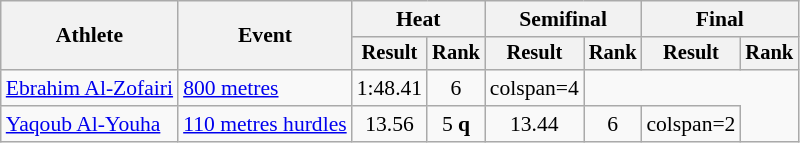<table class="wikitable" style="font-size:90%">
<tr>
<th rowspan="2">Athlete</th>
<th rowspan="2">Event</th>
<th colspan="2">Heat</th>
<th colspan="2">Semifinal</th>
<th colspan="2">Final</th>
</tr>
<tr style="font-size:95%">
<th>Result</th>
<th>Rank</th>
<th>Result</th>
<th>Rank</th>
<th>Result</th>
<th>Rank</th>
</tr>
<tr align=center>
<td align=left><a href='#'>Ebrahim Al-Zofairi</a></td>
<td align=left><a href='#'>800 metres</a></td>
<td>1:48.41</td>
<td>6</td>
<td>colspan=4 </td>
</tr>
<tr align=center>
<td align=left><a href='#'>Yaqoub Al-Youha</a></td>
<td align=left><a href='#'>110 metres hurdles</a></td>
<td>13.56</td>
<td>5 <strong>q</strong></td>
<td>13.44 </td>
<td>6</td>
<td>colspan=2 </td>
</tr>
</table>
